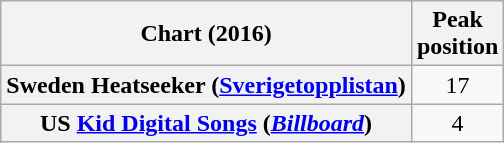<table class="wikitable plainrowheaders sortable" style="text-align:center">
<tr>
<th>Chart (2016)</th>
<th>Peak<br>position</th>
</tr>
<tr>
<th scope="row">Sweden Heatseeker (<a href='#'>Sverigetopplistan</a>)</th>
<td>17</td>
</tr>
<tr>
<th scope="row">US <a href='#'>Kid Digital Songs</a> (<em><a href='#'>Billboard</a></em>)</th>
<td>4</td>
</tr>
</table>
